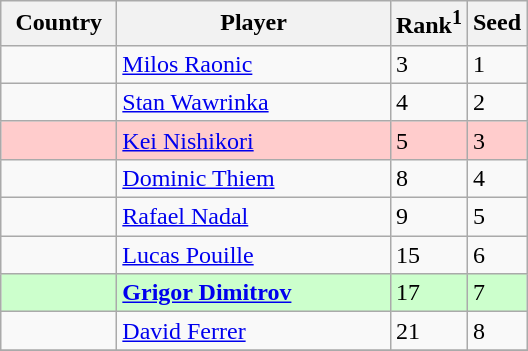<table class="sortable wikitable">
<tr>
<th width=70>Country</th>
<th width=175>Player</th>
<th>Rank<sup>1</sup></th>
<th>Seed</th>
</tr>
<tr>
<td></td>
<td><a href='#'>Milos Raonic</a></td>
<td>3</td>
<td>1</td>
</tr>
<tr>
<td></td>
<td><a href='#'>Stan Wawrinka</a></td>
<td>4</td>
<td>2</td>
</tr>
<tr style="background:#fcc;">
<td></td>
<td><a href='#'>Kei Nishikori</a></td>
<td>5</td>
<td>3</td>
</tr>
<tr>
<td></td>
<td><a href='#'>Dominic Thiem</a></td>
<td>8</td>
<td>4</td>
</tr>
<tr>
<td></td>
<td><a href='#'>Rafael Nadal</a></td>
<td>9</td>
<td>5</td>
</tr>
<tr>
<td></td>
<td><a href='#'>Lucas Pouille</a></td>
<td>15</td>
<td>6</td>
</tr>
<tr style="background:#cfc;">
<td></td>
<td><strong><a href='#'>Grigor Dimitrov</a></strong></td>
<td>17</td>
<td>7</td>
</tr>
<tr>
<td></td>
<td><a href='#'>David Ferrer</a></td>
<td>21</td>
<td>8</td>
</tr>
<tr>
</tr>
</table>
